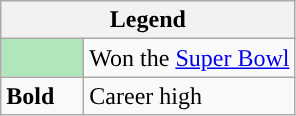<table class="wikitable">
<tr>
<th colspan="2">Legend</th>
</tr>
<tr>
<td style="background:#afe6ba; width:3em;"></td>
<td>Won the <a href='#'>Super Bowl</a></td>
</tr>
<tr>
<td><strong>Bold</strong></td>
<td>Career high</td>
</tr>
</table>
